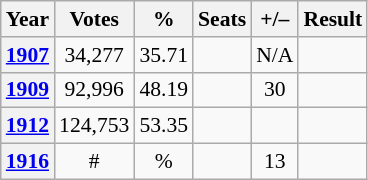<table class="wikitable" style="text-align:center; font-size:90%">
<tr>
<th>Year</th>
<th>Votes</th>
<th>%</th>
<th>Seats</th>
<th>+/–</th>
<th>Result</th>
</tr>
<tr>
<th><a href='#'>1907</a></th>
<td>34,277</td>
<td>35.71</td>
<td></td>
<td>N/A</td>
<td></td>
</tr>
<tr>
<th><a href='#'>1909</a></th>
<td>92,996</td>
<td>48.19</td>
<td></td>
<td> 30</td>
<td></td>
</tr>
<tr>
<th><a href='#'>1912</a></th>
<td>124,753</td>
<td>53.35</td>
<td></td>
<td></td>
<td></td>
</tr>
<tr>
<th><a href='#'>1916</a></th>
<td>#</td>
<td>%</td>
<td></td>
<td> 13</td>
<td></td>
</tr>
</table>
